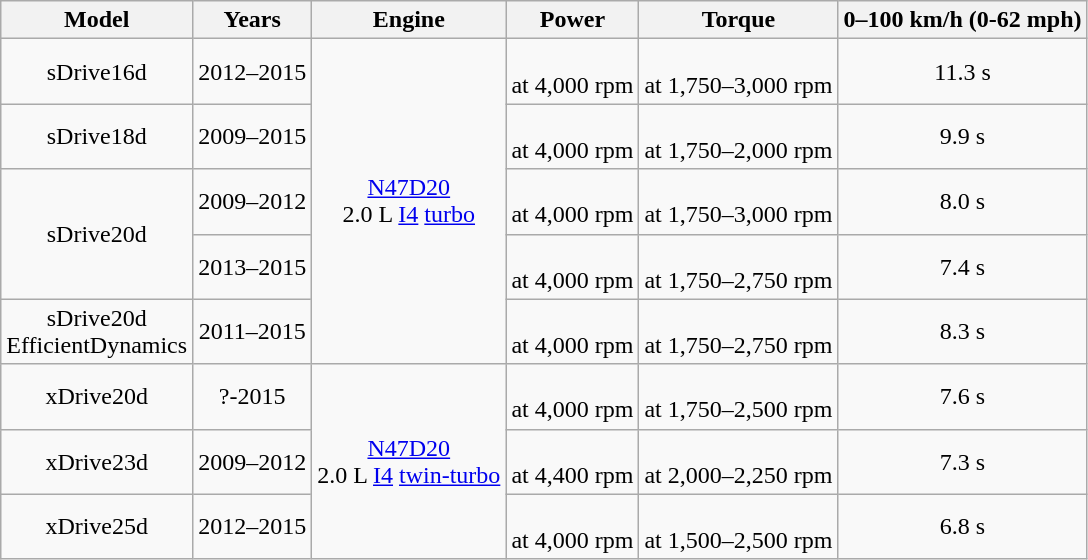<table class="wikitable sortable" style="text-align: center;">
<tr>
<th>Model</th>
<th>Years</th>
<th>Engine</th>
<th>Power</th>
<th>Torque</th>
<th>0–100 km/h (0-62 mph)</th>
</tr>
<tr>
<td>sDrive16d</td>
<td>2012–2015</td>
<td rowspan="5"><a href='#'>N47D20</a> <br> 2.0 L <a href='#'>I4</a> <a href='#'>turbo</a></td>
<td> <br> at 4,000 rpm</td>
<td> <br> at 1,750–3,000 rpm</td>
<td>11.3 s</td>
</tr>
<tr>
<td>sDrive18d</td>
<td>2009–2015</td>
<td> <br> at 4,000 rpm</td>
<td> <br> at 1,750–2,000 rpm</td>
<td>9.9 s</td>
</tr>
<tr>
<td rowspan="2">sDrive20d</td>
<td>2009–2012</td>
<td> <br> at 4,000 rpm</td>
<td> <br> at 1,750–3,000 rpm</td>
<td>8.0 s</td>
</tr>
<tr>
<td>2013–2015</td>
<td> <br> at 4,000 rpm</td>
<td> <br> at 1,750–2,750 rpm</td>
<td>7.4 s</td>
</tr>
<tr>
<td>sDrive20d <br> EfficientDynamics</td>
<td>2011–2015</td>
<td> <br> at 4,000 rpm</td>
<td> <br> at 1,750–2,750 rpm</td>
<td>8.3 s</td>
</tr>
<tr>
<td>xDrive20d</td>
<td>?-2015</td>
<td rowspan="3"><a href='#'>N47D20</a> <br> 2.0 L <a href='#'>I4</a> <a href='#'>twin-turbo</a></td>
<td> <br> at 4,000 rpm</td>
<td> <br> at 1,750–2,500 rpm</td>
<td>7.6 s</td>
</tr>
<tr>
<td>xDrive23d</td>
<td>2009–2012</td>
<td> <br> at 4,400 rpm</td>
<td> <br> at 2,000–2,250 rpm</td>
<td>7.3 s</td>
</tr>
<tr>
<td>xDrive25d</td>
<td>2012–2015</td>
<td> <br> at 4,000 rpm</td>
<td> <br> at 1,500–2,500 rpm</td>
<td>6.8 s</td>
</tr>
</table>
